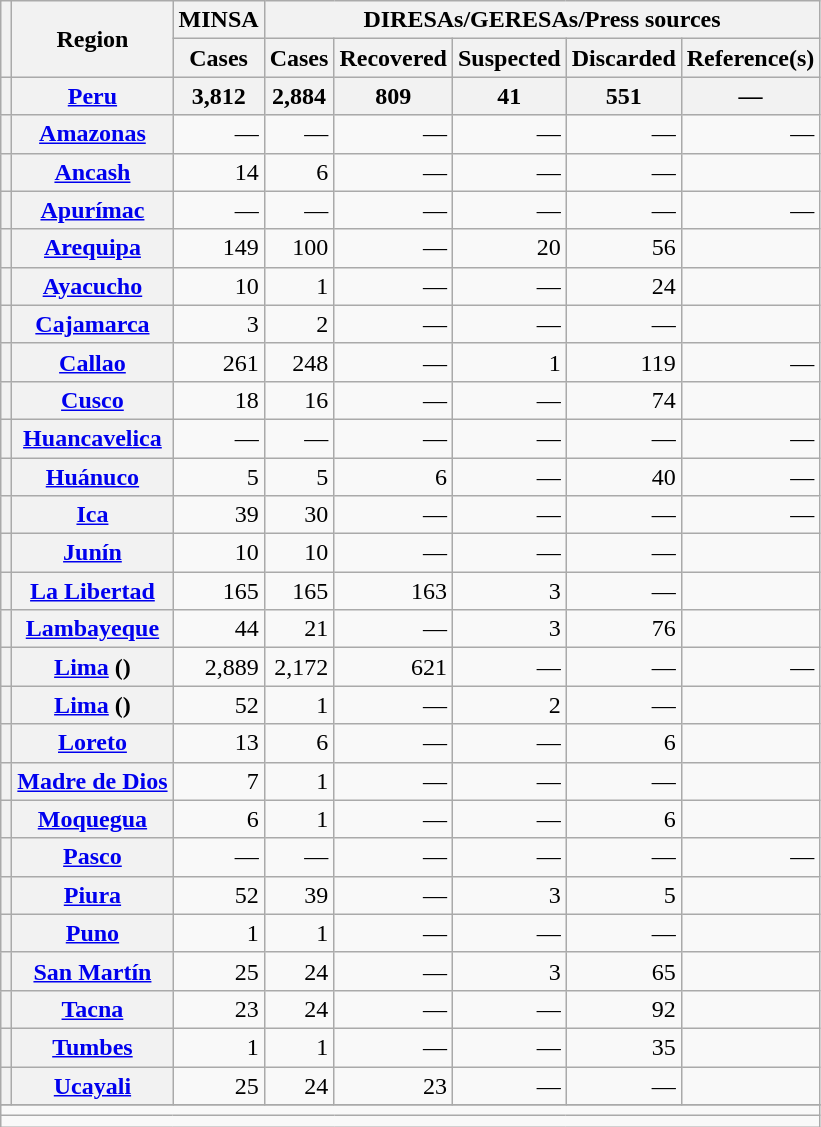<table class="wikitable sortable tpl-blanktable plainrowheaders" style="text-align: right; margin-top: 0;">
<tr>
<th class="unsortable" rowspan="2"></th>
<th scope="col" rowspan="2">Region</th>
<th scope="col">MINSA</th>
<th scope="colgroup" colspan="5">DIRESAs/GERESAs/Press sources</th>
</tr>
<tr>
<th scope="col">Cases</th>
<th scope="col">Cases</th>
<th scope="col">Recovered</th>
<th scope="col">Suspected</th>
<th scope="col">Discarded</th>
<th scope="col" class="unsortable">Reference(s)</th>
</tr>
<tr class="sorttop" style="background-color: #eaecf0;">
<th style="text-align: center;"></th>
<th scope="row"><a href='#'>Peru</a></th>
<th>3,812</th>
<th>2,884</th>
<th>809</th>
<th>41</th>
<th>551</th>
<th>—</th>
</tr>
<tr>
<th style="text-align: center;"></th>
<th scope="row"><a href='#'>Amazonas</a></th>
<td>—</td>
<td>—</td>
<td>—</td>
<td>—</td>
<td>—</td>
<td>—</td>
</tr>
<tr>
<th style="text-align: center;"></th>
<th scope="row"><a href='#'>Ancash</a></th>
<td>14</td>
<td>6</td>
<td>—</td>
<td>—</td>
<td>—</td>
<td></td>
</tr>
<tr>
<th style="text-align: center;"></th>
<th scope="row"><a href='#'>Apurímac</a></th>
<td>—</td>
<td>—</td>
<td>—</td>
<td>—</td>
<td>—</td>
<td>—</td>
</tr>
<tr>
<th style="text-align: center;"></th>
<th scope="row"><a href='#'>Arequipa</a></th>
<td>149</td>
<td>100</td>
<td>—</td>
<td>20</td>
<td>56</td>
<td></td>
</tr>
<tr>
<th style="text-align: center;"></th>
<th scope="row"><a href='#'>Ayacucho</a></th>
<td>10</td>
<td>1</td>
<td>—</td>
<td>—</td>
<td>24</td>
<td></td>
</tr>
<tr>
<th style="text-align: center;"></th>
<th scope="row"><a href='#'>Cajamarca</a></th>
<td>3</td>
<td>2</td>
<td>—</td>
<td>—</td>
<td>—</td>
<td></td>
</tr>
<tr>
<th style="text-align: center;"></th>
<th scope="row"><a href='#'>Callao</a></th>
<td>261</td>
<td>248</td>
<td>—</td>
<td>1</td>
<td>119</td>
<td>—</td>
</tr>
<tr>
<th style="text-align: center;"></th>
<th scope="row"><a href='#'>Cusco</a></th>
<td>18</td>
<td>16</td>
<td>—</td>
<td>—</td>
<td>74</td>
<td></td>
</tr>
<tr>
<th style="text-align: center;"></th>
<th scope="row"><a href='#'>Huancavelica</a></th>
<td>—</td>
<td>—</td>
<td>—</td>
<td>—</td>
<td>—</td>
<td>—</td>
</tr>
<tr>
<th style="text-align: center;"></th>
<th scope="row"><a href='#'>Huánuco</a></th>
<td>5</td>
<td>5</td>
<td>6</td>
<td>—</td>
<td>40</td>
<td>—</td>
</tr>
<tr>
<th style="text-align: center;"></th>
<th scope="row"><a href='#'>Ica</a></th>
<td>39</td>
<td>30</td>
<td>—</td>
<td>—</td>
<td>—</td>
<td>—</td>
</tr>
<tr>
<th style="text-align: center;"></th>
<th scope="row"><a href='#'>Junín</a></th>
<td>10</td>
<td>10</td>
<td>—</td>
<td>—</td>
<td>—</td>
<td></td>
</tr>
<tr>
<th style="text-align: center;"></th>
<th scope="row"><a href='#'>La Libertad</a></th>
<td>165</td>
<td>165</td>
<td>163</td>
<td>3</td>
<td>—</td>
<td></td>
</tr>
<tr>
<th style="text-align: center;"></th>
<th scope="row"><a href='#'>Lambayeque</a></th>
<td>44</td>
<td>21</td>
<td>—</td>
<td>3</td>
<td>76</td>
<td></td>
</tr>
<tr>
<th style="text-align: center;"></th>
<th scope="row"><a href='#'>Lima</a> ()</th>
<td>2,889</td>
<td>2,172</td>
<td>621</td>
<td>—</td>
<td>—</td>
<td>—</td>
</tr>
<tr>
<th style="text-align: center;"></th>
<th scope="row"><a href='#'>Lima</a> ()</th>
<td>52</td>
<td>1</td>
<td>—</td>
<td>2</td>
<td>—</td>
<td></td>
</tr>
<tr>
<th style="text-align: center;"></th>
<th scope="row"><a href='#'>Loreto</a></th>
<td>13</td>
<td>6</td>
<td>—</td>
<td>—</td>
<td>6</td>
<td></td>
</tr>
<tr>
<th style="text-align: center;"></th>
<th scope="row"><a href='#'>Madre de Dios</a></th>
<td>7</td>
<td>1</td>
<td>—</td>
<td>—</td>
<td>—</td>
<td></td>
</tr>
<tr>
<th style="text-align: center;"></th>
<th scope="row"><a href='#'>Moquegua</a></th>
<td>6</td>
<td>1</td>
<td>—</td>
<td>—</td>
<td>6</td>
<td></td>
</tr>
<tr>
<th style="text-align: center;"></th>
<th scope="row"><a href='#'>Pasco</a></th>
<td>—</td>
<td>—</td>
<td>—</td>
<td>—</td>
<td>—</td>
<td>—</td>
</tr>
<tr>
<th style="text-align: center;"></th>
<th scope="row"><a href='#'>Piura</a></th>
<td>52</td>
<td>39</td>
<td>—</td>
<td>3</td>
<td>5</td>
<td></td>
</tr>
<tr>
<th style="text-align: center;"></th>
<th scope="row"><a href='#'>Puno</a></th>
<td>1</td>
<td>1</td>
<td>—</td>
<td>—</td>
<td>—</td>
<td></td>
</tr>
<tr>
<th style="text-align: center;"></th>
<th scope="row"><a href='#'>San Martín</a></th>
<td>25</td>
<td>24</td>
<td>—</td>
<td>3</td>
<td>65</td>
<td></td>
</tr>
<tr>
<th style="text-align: center;"></th>
<th scope="row"><a href='#'>Tacna</a></th>
<td>23</td>
<td>24</td>
<td>—</td>
<td>—</td>
<td>92</td>
<td></td>
</tr>
<tr>
<th style="text-align: center;"></th>
<th scope="row"><a href='#'>Tumbes</a></th>
<td>1</td>
<td>1</td>
<td>—</td>
<td>—</td>
<td>35</td>
<td></td>
</tr>
<tr>
<th style="text-align: center;"></th>
<th scope="row"><a href='#'>Ucayali</a></th>
<td>25</td>
<td>24</td>
<td>23</td>
<td>—</td>
<td>—</td>
<td></td>
</tr>
<tr>
</tr>
<tr class="sortbottom" style="text-align: center;">
<td colspan="8"></td>
</tr>
<tr class="sortbottom" style="text-align: left;">
<td colspan="8" style="width: 0;"></td>
</tr>
</table>
